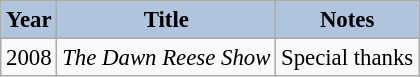<table class="wikitable" style="font-size:95%;">
<tr>
<th style="background:#B0C4DE;">Year</th>
<th style="background:#B0C4DE;">Title</th>
<th style="background:#B0C4DE;">Notes</th>
</tr>
<tr>
<td>2008</td>
<td><em>The Dawn Reese Show</em></td>
<td>Special thanks</td>
</tr>
</table>
